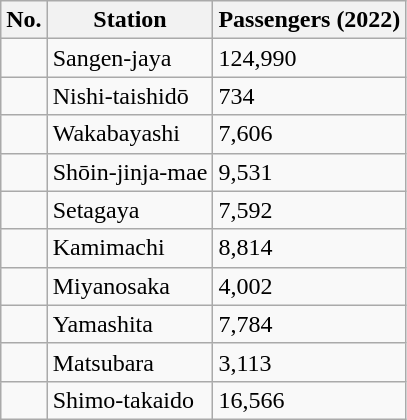<table class=wikitable>
<tr>
<th>No.</th>
<th>Station</th>
<th>Passengers (2022)</th>
</tr>
<tr>
<td></td>
<td>Sangen-jaya</td>
<td>124,990</td>
</tr>
<tr>
<td></td>
<td>Nishi-taishidō</td>
<td>734</td>
</tr>
<tr>
<td></td>
<td>Wakabayashi</td>
<td>7,606</td>
</tr>
<tr>
<td></td>
<td>Shōin-jinja-mae</td>
<td>9,531</td>
</tr>
<tr>
<td></td>
<td>Setagaya</td>
<td>7,592</td>
</tr>
<tr>
<td></td>
<td>Kamimachi</td>
<td>8,814</td>
</tr>
<tr>
<td></td>
<td>Miyanosaka</td>
<td>4,002</td>
</tr>
<tr>
<td></td>
<td>Yamashita</td>
<td>7,784</td>
</tr>
<tr>
<td></td>
<td>Matsubara</td>
<td>3,113</td>
</tr>
<tr>
<td></td>
<td>Shimo-takaido</td>
<td>16,566</td>
</tr>
</table>
